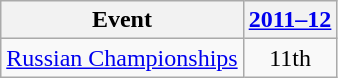<table class="wikitable" style="text-align:center">
<tr>
<th>Event</th>
<th><a href='#'>2011–12</a></th>
</tr>
<tr>
<td align=left><a href='#'>Russian Championships</a></td>
<td>11th</td>
</tr>
</table>
